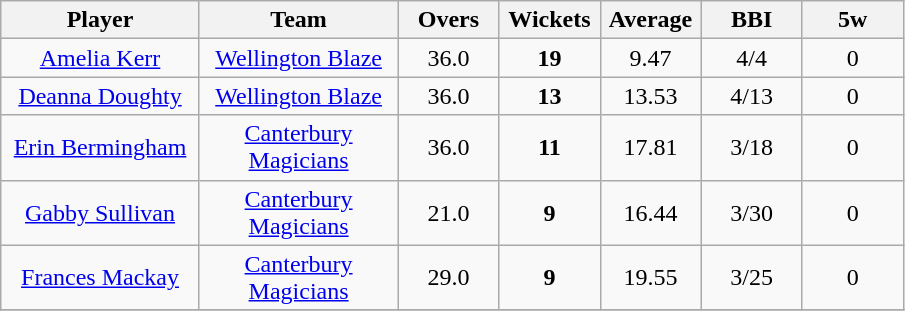<table class="wikitable" style="text-align:center">
<tr>
<th width=125>Player</th>
<th width=125>Team</th>
<th width=60>Overs</th>
<th width=60>Wickets</th>
<th width=60>Average</th>
<th width=60>BBI</th>
<th width=60>5w</th>
</tr>
<tr>
<td><a href='#'>Amelia Kerr</a></td>
<td><a href='#'>Wellington Blaze</a></td>
<td>36.0</td>
<td><strong>19</strong></td>
<td>9.47</td>
<td>4/4</td>
<td>0</td>
</tr>
<tr>
<td><a href='#'>Deanna Doughty</a></td>
<td><a href='#'>Wellington Blaze</a></td>
<td>36.0</td>
<td><strong>13</strong></td>
<td>13.53</td>
<td>4/13</td>
<td>0</td>
</tr>
<tr>
<td><a href='#'>Erin Bermingham</a></td>
<td><a href='#'>Canterbury Magicians</a></td>
<td>36.0</td>
<td><strong>11</strong></td>
<td>17.81</td>
<td>3/18</td>
<td>0</td>
</tr>
<tr>
<td><a href='#'>Gabby Sullivan</a></td>
<td><a href='#'>Canterbury Magicians</a></td>
<td>21.0</td>
<td><strong>9</strong></td>
<td>16.44</td>
<td>3/30</td>
<td>0</td>
</tr>
<tr>
<td><a href='#'>Frances Mackay</a></td>
<td><a href='#'>Canterbury Magicians</a></td>
<td>29.0</td>
<td><strong>9</strong></td>
<td>19.55</td>
<td>3/25</td>
<td>0</td>
</tr>
<tr>
</tr>
</table>
